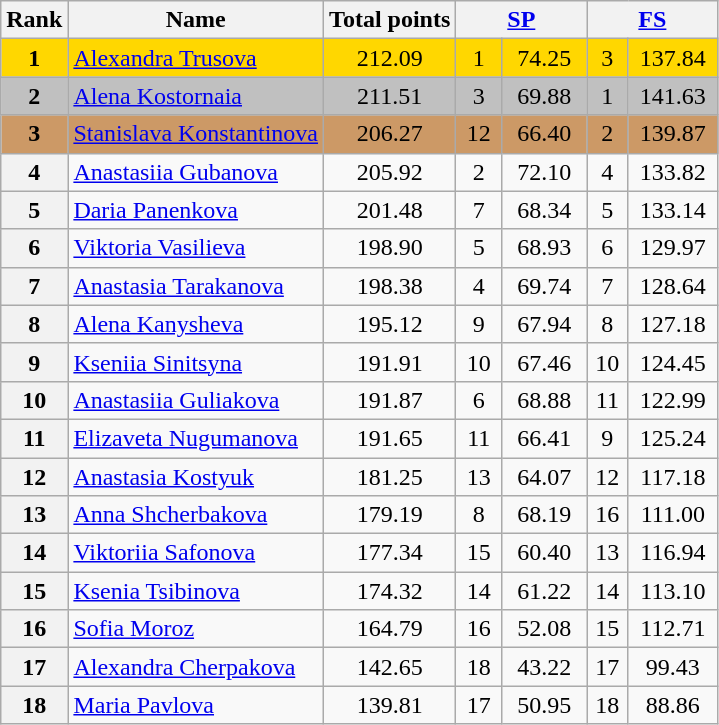<table class="wikitable sortable">
<tr>
<th>Rank</th>
<th>Name</th>
<th>Total points</th>
<th colspan="2" width="80px"><a href='#'>SP</a></th>
<th colspan="2" width="80px"><a href='#'>FS</a></th>
</tr>
<tr bgcolor="gold">
<td align="center"><strong>1</strong></td>
<td><a href='#'>Alexandra Trusova</a></td>
<td align="center">212.09</td>
<td align="center">1</td>
<td align="center">74.25</td>
<td align="center">3</td>
<td align="center">137.84</td>
</tr>
<tr bgcolor="silver">
<td align="center"><strong>2</strong></td>
<td><a href='#'>Alena Kostornaia</a></td>
<td align="center">211.51</td>
<td align="center">3</td>
<td align="center">69.88</td>
<td align="center">1</td>
<td align="center">141.63</td>
</tr>
<tr bgcolor="cc9966">
<td align="center"><strong>3</strong></td>
<td><a href='#'>Stanislava Konstantinova</a></td>
<td align="center">206.27</td>
<td align="center">12</td>
<td align="center">66.40</td>
<td align="center">2</td>
<td align="center">139.87</td>
</tr>
<tr>
<th>4</th>
<td><a href='#'>Anastasiia Gubanova</a></td>
<td align="center">205.92</td>
<td align="center">2</td>
<td align="center">72.10</td>
<td align="center">4</td>
<td align="center">133.82</td>
</tr>
<tr>
<th>5</th>
<td><a href='#'>Daria Panenkova</a></td>
<td align="center">201.48</td>
<td align="center">7</td>
<td align="center">68.34</td>
<td align="center">5</td>
<td align="center">133.14</td>
</tr>
<tr>
<th>6</th>
<td><a href='#'>Viktoria Vasilieva</a></td>
<td align="center">198.90</td>
<td align="center">5</td>
<td align="center">68.93</td>
<td align="center">6</td>
<td align="center">129.97</td>
</tr>
<tr>
<th>7</th>
<td><a href='#'>Anastasia Tarakanova</a></td>
<td align="center">198.38</td>
<td align="center">4</td>
<td align="center">69.74</td>
<td align="center">7</td>
<td align="center">128.64</td>
</tr>
<tr>
<th>8</th>
<td><a href='#'>Alena Kanysheva</a></td>
<td align="center">195.12</td>
<td align="center">9</td>
<td align="center">67.94</td>
<td align="center">8</td>
<td align="center">127.18</td>
</tr>
<tr>
<th>9</th>
<td><a href='#'>Kseniia Sinitsyna</a></td>
<td align="center">191.91</td>
<td align="center">10</td>
<td align="center">67.46</td>
<td align="center">10</td>
<td align="center">124.45</td>
</tr>
<tr>
<th>10</th>
<td><a href='#'>Anastasiia Guliakova</a></td>
<td align="center">191.87</td>
<td align="center">6</td>
<td align="center">68.88</td>
<td align="center">11</td>
<td align="center">122.99</td>
</tr>
<tr>
<th>11</th>
<td><a href='#'>Elizaveta Nugumanova</a></td>
<td align="center">191.65</td>
<td align="center">11</td>
<td align="center">66.41</td>
<td align="center">9</td>
<td align="center">125.24</td>
</tr>
<tr>
<th>12</th>
<td><a href='#'>Anastasia Kostyuk</a></td>
<td align="center">181.25</td>
<td align="center">13</td>
<td align="center">64.07</td>
<td align="center">12</td>
<td align="center">117.18</td>
</tr>
<tr>
<th>13</th>
<td><a href='#'>Anna Shcherbakova</a></td>
<td align="center">179.19</td>
<td align="center">8</td>
<td align="center">68.19</td>
<td align="center">16</td>
<td align="center">111.00</td>
</tr>
<tr>
<th>14</th>
<td><a href='#'>Viktoriia Safonova</a></td>
<td align="center">177.34</td>
<td align="center">15</td>
<td align="center">60.40</td>
<td align="center">13</td>
<td align="center">116.94</td>
</tr>
<tr>
<th>15</th>
<td><a href='#'>Ksenia Tsibinova</a></td>
<td align="center">174.32</td>
<td align="center">14</td>
<td align="center">61.22</td>
<td align="center">14</td>
<td align="center">113.10</td>
</tr>
<tr>
<th>16</th>
<td><a href='#'>Sofia Moroz</a></td>
<td align="center">164.79</td>
<td align="center">16</td>
<td align="center">52.08</td>
<td align="center">15</td>
<td align="center">112.71</td>
</tr>
<tr>
<th>17</th>
<td><a href='#'>Alexandra Cherpakova</a></td>
<td align="center">142.65</td>
<td align="center">18</td>
<td align="center">43.22</td>
<td align="center">17</td>
<td align="center">99.43</td>
</tr>
<tr>
<th>18</th>
<td><a href='#'>Maria Pavlova</a></td>
<td align="center">139.81</td>
<td align="center">17</td>
<td align="center">50.95</td>
<td align="center">18</td>
<td align="center">88.86</td>
</tr>
</table>
